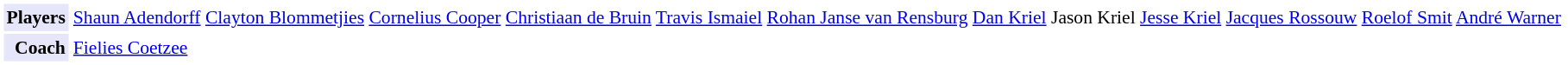<table cellpadding="2" style="border: 1px solid white; font-size:90%;">
<tr>
<td colspan="2" align="right" bgcolor="lavender"><strong>Players</strong></td>
<td align="left"><a href='#'>Shaun Adendorff</a> <a href='#'>Clayton Blommetjies</a> <a href='#'>Cornelius Cooper</a> <a href='#'>Christiaan de Bruin</a> <a href='#'>Travis Ismaiel</a> <a href='#'>Rohan Janse van Rensburg</a> <a href='#'>Dan Kriel</a> Jason Kriel <a href='#'>Jesse Kriel</a> <a href='#'>Jacques Rossouw</a> <a href='#'>Roelof Smit</a> <a href='#'>André Warner</a></td>
</tr>
<tr>
<td colspan="2" align="right" bgcolor="lavender"><strong>Coach</strong></td>
<td align="left"><a href='#'>Fielies Coetzee</a></td>
</tr>
</table>
